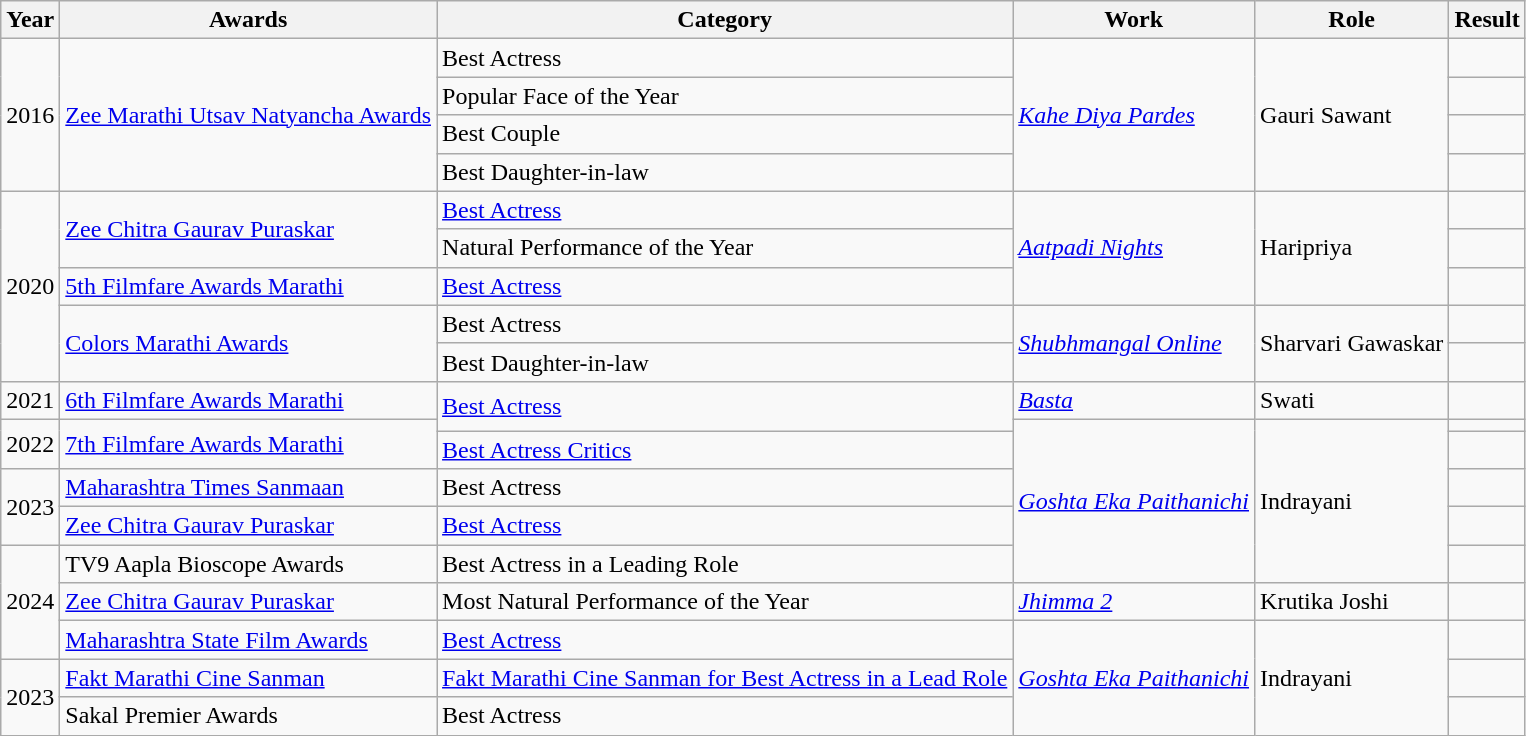<table class="wikitable">
<tr>
<th>Year</th>
<th>Awards</th>
<th>Category</th>
<th>Work</th>
<th>Role</th>
<th>Result</th>
</tr>
<tr>
<td rowspan="4">2016</td>
<td rowspan="4"><a href='#'>Zee Marathi Utsav Natyancha Awards</a></td>
<td>Best Actress</td>
<td rowspan="4"><em><a href='#'>Kahe Diya Pardes</a></em></td>
<td rowspan="4">Gauri Sawant</td>
<td></td>
</tr>
<tr>
<td>Popular Face of the Year</td>
<td></td>
</tr>
<tr>
<td>Best Couple</td>
<td></td>
</tr>
<tr>
<td>Best Daughter-in-law</td>
<td></td>
</tr>
<tr>
<td rowspan="5">2020</td>
<td rowspan="2"><a href='#'>Zee Chitra Gaurav Puraskar</a></td>
<td><a href='#'>Best Actress</a></td>
<td rowspan="3"><em><a href='#'>Aatpadi Nights</a></em></td>
<td rowspan="3">Haripriya</td>
<td></td>
</tr>
<tr>
<td>Natural Performance of the Year</td>
<td></td>
</tr>
<tr>
<td><a href='#'>5th Filmfare Awards Marathi</a></td>
<td><a href='#'>Best Actress</a></td>
<td></td>
</tr>
<tr>
<td rowspan="2"><a href='#'>Colors Marathi Awards</a></td>
<td>Best Actress</td>
<td rowspan="2"><em><a href='#'>Shubhmangal Online</a></em></td>
<td rowspan="2">Sharvari Gawaskar</td>
<td></td>
</tr>
<tr>
<td>Best Daughter-in-law</td>
<td></td>
</tr>
<tr>
<td>2021</td>
<td><a href='#'>6th Filmfare Awards Marathi</a></td>
<td rowspan="2"><a href='#'>Best Actress</a></td>
<td><em><a href='#'>Basta</a></em></td>
<td>Swati</td>
<td></td>
</tr>
<tr>
<td rowspan="2">2022</td>
<td rowspan="2"><a href='#'>7th Filmfare Awards Marathi</a></td>
<td rowspan="5"><em><a href='#'>Goshta Eka Paithanichi</a></em></td>
<td rowspan="5">Indrayani</td>
<td></td>
</tr>
<tr>
<td><a href='#'>Best Actress Critics</a></td>
<td></td>
</tr>
<tr>
<td rowspan="2">2023</td>
<td><a href='#'>Maharashtra Times Sanmaan</a></td>
<td>Best Actress</td>
<td></td>
</tr>
<tr>
<td><a href='#'>Zee Chitra Gaurav Puraskar</a></td>
<td><a href='#'>Best Actress</a></td>
<td></td>
</tr>
<tr>
<td rowspan="3">2024</td>
<td>TV9 Aapla Bioscope Awards</td>
<td>Best Actress in a Leading Role</td>
<td></td>
</tr>
<tr>
<td><a href='#'>Zee Chitra Gaurav Puraskar</a></td>
<td>Most Natural Performance of the Year</td>
<td><em><a href='#'>Jhimma 2</a></em></td>
<td>Krutika Joshi</td>
<td></td>
</tr>
<tr>
<td><a href='#'>Maharashtra State Film Awards</a></td>
<td><a href='#'>Best Actress</a></td>
<td Rowspan="3"><em><a href='#'>Goshta Eka Paithanichi</a></em></td>
<td Rowspan="3">Indrayani</td>
<td></td>
</tr>
<tr>
<td Rowspan="2">2023</td>
<td><a href='#'>Fakt Marathi Cine Sanman</a></td>
<td><a href='#'>Fakt Marathi Cine Sanman for Best Actress in a Lead Role</a></td>
<td></td>
</tr>
<tr>
<td>Sakal Premier Awards</td>
<td>Best Actress</td>
<td></td>
</tr>
</table>
